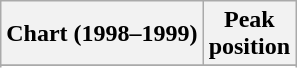<table class="wikitable sortable">
<tr>
<th align="left">Chart (1998–1999)</th>
<th align="center">Peak<br>position</th>
</tr>
<tr>
</tr>
<tr>
</tr>
<tr>
</tr>
</table>
